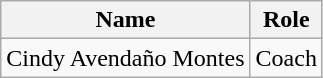<table class="wikitable">
<tr>
<th>Name</th>
<th>Role</th>
</tr>
<tr>
<td> Cindy Avendaño Montes</td>
<td>Coach</td>
</tr>
</table>
